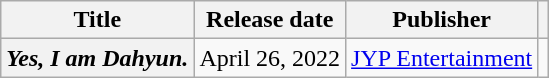<table class="wikitable plainrowheaders" style="text-align:center">
<tr>
<th scope="col">Title</th>
<th scope="col">Release date</th>
<th scope="col">Publisher</th>
<th scope="col"></th>
</tr>
<tr>
<th scope="row"><em>Yes, I am Dahyun.</em></th>
<td>April 26, 2022</td>
<td><a href='#'>JYP Entertainment</a></td>
<td></td>
</tr>
</table>
